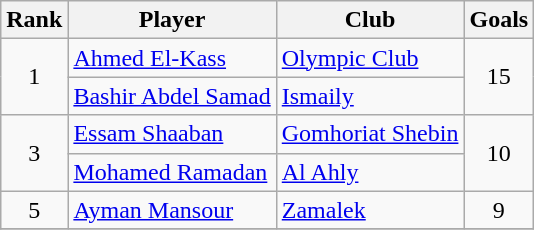<table class="wikitable" style="text-align:center">
<tr>
<th>Rank</th>
<th>Player</th>
<th>Club</th>
<th>Goals</th>
</tr>
<tr>
<td rowspan="2">1</td>
<td align="left"> <a href='#'>Ahmed El-Kass</a></td>
<td align="left"><a href='#'>Olympic Club</a></td>
<td rowspan="2">15</td>
</tr>
<tr>
<td align="left"> <a href='#'>Bashir Abdel Samad</a></td>
<td align="left"><a href='#'>Ismaily</a></td>
</tr>
<tr>
<td rowspan="2">3</td>
<td align="left"> <a href='#'>Essam Shaaban</a></td>
<td align="left"><a href='#'>Gomhoriat Shebin</a></td>
<td rowspan="2">10</td>
</tr>
<tr>
<td align="left"> <a href='#'>Mohamed Ramadan</a></td>
<td align="left"><a href='#'>Al Ahly</a></td>
</tr>
<tr>
<td>5</td>
<td align="left"> <a href='#'>Ayman Mansour</a></td>
<td align="left"><a href='#'>Zamalek</a></td>
<td>9</td>
</tr>
<tr>
</tr>
</table>
